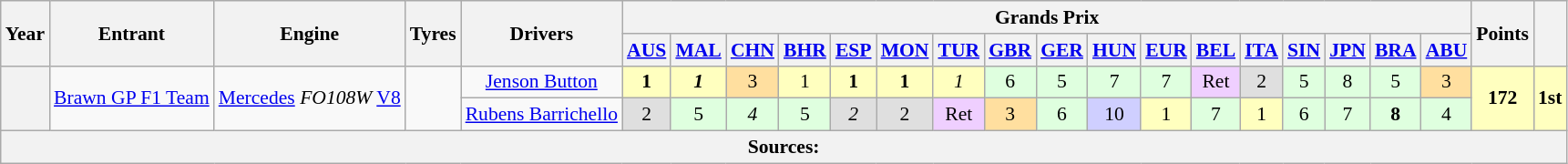<table class="wikitable" style="text-align:center; font-size:90%">
<tr>
<th rowspan="2">Year</th>
<th rowspan="2">Entrant</th>
<th rowspan="2">Engine</th>
<th rowspan="2">Tyres</th>
<th rowspan="2">Drivers</th>
<th colspan="17">Grands Prix</th>
<th rowspan="2">Points</th>
<th rowspan="2"></th>
</tr>
<tr>
<th><a href='#'>AUS</a></th>
<th><a href='#'>MAL</a></th>
<th><a href='#'>CHN</a></th>
<th><a href='#'>BHR</a></th>
<th><a href='#'>ESP</a></th>
<th><a href='#'>MON</a></th>
<th><a href='#'>TUR</a></th>
<th><a href='#'>GBR</a></th>
<th><a href='#'>GER</a></th>
<th><a href='#'>HUN</a></th>
<th><a href='#'>EUR</a></th>
<th><a href='#'>BEL</a></th>
<th><a href='#'>ITA</a></th>
<th><a href='#'>SIN</a></th>
<th><a href='#'>JPN</a></th>
<th><a href='#'>BRA</a></th>
<th><a href='#'>ABU</a></th>
</tr>
<tr>
<th rowspan="2"></th>
<td rowspan="2"><a href='#'>Brawn GP F1 Team</a></td>
<td rowspan="2"><a href='#'>Mercedes</a> <em>FO108W</em> <a href='#'>V8</a></td>
<td rowspan="2"></td>
<td align="center"> <a href='#'>Jenson Button</a></td>
<td style="background-color:#FFFFBF"><strong>1</strong></td>
<td style="background-color:#FFFFBF"><strong><em>1</em></strong></td>
<td style="background-color:#FFDF9F">3</td>
<td style="background-color:#FFFFBF">1</td>
<td style="background-color:#FFFFBF"><strong>1</strong></td>
<td style="background-color:#FFFFBF"><strong>1</strong></td>
<td style="background-color:#FFFFBF"><em>1</em></td>
<td style="background-color:#DFFFDF">6</td>
<td style="background-color:#DFFFDF">5</td>
<td style="background-color:#DFFFDF">7</td>
<td style="background-color:#DFFFDF">7</td>
<td style="background-color:#EFCFFF">Ret</td>
<td style="background-color:#DFDFDF">2</td>
<td style="background-color:#DFFFDF">5</td>
<td style="background-color:#DFFFDF">8</td>
<td style="background-color:#DFFFDF">5</td>
<td style="background-color:#FFDF9F">3</td>
<td rowspan=2 style="background-color:#FFFFBF"><strong>172</strong></td>
<td rowspan=2 style="background-color:#FFFFBF"><strong>1st</strong></td>
</tr>
<tr>
<td align="center"> <a href='#'>Rubens Barrichello</a></td>
<td style="background-color:#DFDFDF">2</td>
<td style="background-color:#DFFFDF">5</td>
<td style="background-color:#DFFFDF"><em>4</em></td>
<td style="background-color:#DFFFDF">5</td>
<td style="background-color:#DFDFDF"><em>2</em></td>
<td style="background-color:#DFDFDF">2</td>
<td style="background-color:#EFCFFF">Ret</td>
<td style="background-color:#FFDF9F">3</td>
<td style="background-color:#DFFFDF">6</td>
<td style="background-color:#CFCFFF">10</td>
<td style="background-color:#FFFFBF">1</td>
<td style="background-color:#DFFFDF">7</td>
<td style="background-color:#FFFFBF">1</td>
<td style="background-color:#DFFFDF">6</td>
<td style="background-color:#DFFFDF">7</td>
<td style="background-color:#DFFFDF"><strong>8</strong></td>
<td style="background-color:#DFFFDF">4</td>
</tr>
<tr>
<th colspan="24">Sources:</th>
</tr>
</table>
